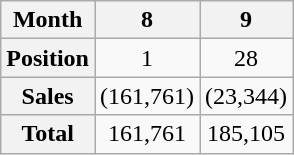<table class="wikitable">
<tr>
<th>Month</th>
<th>8</th>
<th>9</th>
</tr>
<tr>
<th>Position</th>
<td align="center">1</td>
<td align="center">28</td>
</tr>
<tr>
<th align="center">Sales</th>
<td align="center">(161,761)</td>
<td align="center">(23,344)</td>
</tr>
<tr>
<th align="center">Total</th>
<td align="center">161,761</td>
<td align="center">185,105</td>
</tr>
</table>
